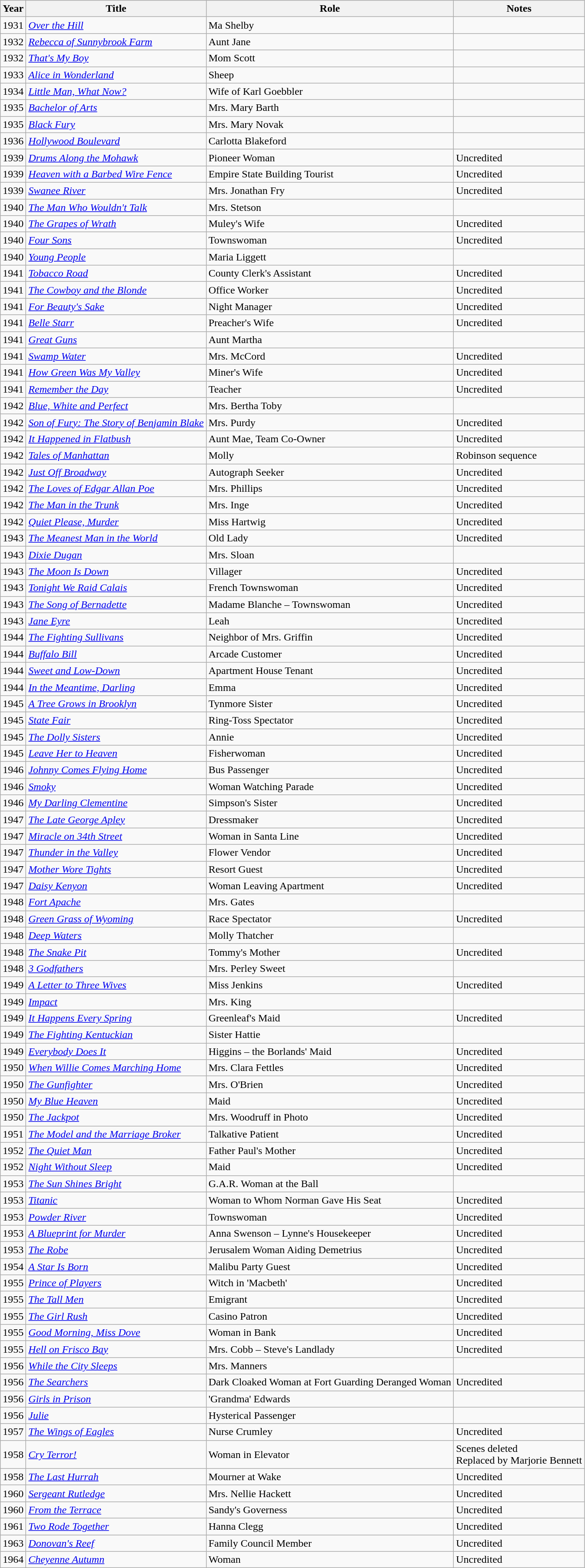<table class="wikitable sortable">
<tr>
<th>Year</th>
<th>Title</th>
<th>Role</th>
<th class="unsortable">Notes</th>
</tr>
<tr>
<td>1931</td>
<td><em><a href='#'>Over the Hill</a></em></td>
<td>Ma Shelby</td>
<td></td>
</tr>
<tr>
<td>1932</td>
<td><em><a href='#'>Rebecca of Sunnybrook Farm</a></em></td>
<td>Aunt Jane</td>
<td></td>
</tr>
<tr>
<td>1932</td>
<td><em><a href='#'>That's My Boy</a></em></td>
<td>Mom Scott</td>
<td></td>
</tr>
<tr>
<td>1933</td>
<td><em><a href='#'>Alice in Wonderland</a></em></td>
<td>Sheep</td>
<td></td>
</tr>
<tr>
<td>1934</td>
<td><em><a href='#'>Little Man, What Now?</a></em></td>
<td>Wife of Karl Goebbler</td>
<td></td>
</tr>
<tr>
<td>1935</td>
<td><em><a href='#'>Bachelor of Arts</a></em></td>
<td>Mrs. Mary Barth</td>
<td></td>
</tr>
<tr>
<td>1935</td>
<td><em><a href='#'>Black Fury</a></em></td>
<td>Mrs. Mary Novak</td>
<td></td>
</tr>
<tr>
<td>1936</td>
<td><em><a href='#'>Hollywood Boulevard</a></em></td>
<td>Carlotta Blakeford</td>
<td></td>
</tr>
<tr>
<td>1939</td>
<td><em><a href='#'>Drums Along the Mohawk</a></em></td>
<td>Pioneer Woman</td>
<td>Uncredited</td>
</tr>
<tr>
<td>1939</td>
<td><em><a href='#'>Heaven with a Barbed Wire Fence</a></em></td>
<td>Empire State Building Tourist</td>
<td>Uncredited</td>
</tr>
<tr>
<td>1939</td>
<td><em><a href='#'>Swanee River</a></em></td>
<td>Mrs. Jonathan Fry</td>
<td>Uncredited</td>
</tr>
<tr>
<td>1940</td>
<td><em><a href='#'>The Man Who Wouldn't Talk</a></em></td>
<td>Mrs. Stetson</td>
<td></td>
</tr>
<tr>
<td>1940</td>
<td><em><a href='#'>The Grapes of Wrath</a></em></td>
<td>Muley's Wife</td>
<td>Uncredited</td>
</tr>
<tr>
<td>1940</td>
<td><em><a href='#'>Four Sons</a></em></td>
<td>Townswoman</td>
<td>Uncredited</td>
</tr>
<tr>
<td>1940</td>
<td><em><a href='#'>Young People</a></em></td>
<td>Maria Liggett</td>
<td></td>
</tr>
<tr>
<td>1941</td>
<td><em><a href='#'>Tobacco Road</a></em></td>
<td>County Clerk's Assistant</td>
<td>Uncredited</td>
</tr>
<tr>
<td>1941</td>
<td><em><a href='#'>The Cowboy and the Blonde</a></em></td>
<td>Office Worker</td>
<td>Uncredited</td>
</tr>
<tr>
<td>1941</td>
<td><em><a href='#'>For Beauty's Sake</a></em></td>
<td>Night Manager</td>
<td>Uncredited</td>
</tr>
<tr>
<td>1941</td>
<td><em><a href='#'>Belle Starr</a></em></td>
<td>Preacher's Wife</td>
<td>Uncredited</td>
</tr>
<tr>
<td>1941</td>
<td><em><a href='#'>Great Guns</a></em></td>
<td>Aunt Martha</td>
<td></td>
</tr>
<tr>
<td>1941</td>
<td><em><a href='#'>Swamp Water</a></em></td>
<td>Mrs. McCord</td>
<td>Uncredited</td>
</tr>
<tr>
<td>1941</td>
<td><em><a href='#'>How Green Was My Valley</a></em></td>
<td>Miner's Wife</td>
<td>Uncredited</td>
</tr>
<tr>
<td>1941</td>
<td><em><a href='#'>Remember the Day</a></em></td>
<td>Teacher</td>
<td>Uncredited</td>
</tr>
<tr>
<td>1942</td>
<td><em><a href='#'>Blue, White and Perfect</a></em></td>
<td>Mrs. Bertha Toby</td>
<td></td>
</tr>
<tr>
<td>1942</td>
<td><em><a href='#'>Son of Fury: The Story of Benjamin Blake</a></em></td>
<td>Mrs. Purdy</td>
<td>Uncredited</td>
</tr>
<tr>
<td>1942</td>
<td><em><a href='#'>It Happened in Flatbush</a></em></td>
<td>Aunt Mae, Team Co-Owner</td>
<td>Uncredited</td>
</tr>
<tr>
<td>1942</td>
<td><em><a href='#'>Tales of Manhattan</a></em></td>
<td>Molly</td>
<td>Robinson sequence</td>
</tr>
<tr>
<td>1942</td>
<td><em><a href='#'>Just Off Broadway</a></em></td>
<td>Autograph Seeker</td>
<td>Uncredited</td>
</tr>
<tr>
<td>1942</td>
<td><em><a href='#'>The Loves of Edgar Allan Poe</a></em></td>
<td>Mrs. Phillips</td>
<td>Uncredited</td>
</tr>
<tr>
<td>1942</td>
<td><em><a href='#'>The Man in the Trunk</a></em></td>
<td>Mrs. Inge</td>
<td>Uncredited</td>
</tr>
<tr>
<td>1942</td>
<td><em><a href='#'>Quiet Please, Murder</a></em></td>
<td>Miss Hartwig</td>
<td>Uncredited</td>
</tr>
<tr>
<td>1943</td>
<td><em><a href='#'>The Meanest Man in the World</a></em></td>
<td>Old Lady</td>
<td>Uncredited</td>
</tr>
<tr>
<td>1943</td>
<td><em><a href='#'>Dixie Dugan</a></em></td>
<td>Mrs. Sloan</td>
<td></td>
</tr>
<tr>
<td>1943</td>
<td><em><a href='#'>The Moon Is Down</a></em></td>
<td>Villager</td>
<td>Uncredited</td>
</tr>
<tr>
<td>1943</td>
<td><em><a href='#'>Tonight We Raid Calais</a></em></td>
<td>French Townswoman</td>
<td>Uncredited</td>
</tr>
<tr>
<td>1943</td>
<td><em><a href='#'>The Song of Bernadette</a></em></td>
<td>Madame Blanche – Townswoman</td>
<td>Uncredited</td>
</tr>
<tr>
<td>1943</td>
<td><em><a href='#'>Jane Eyre</a></em></td>
<td>Leah</td>
<td>Uncredited</td>
</tr>
<tr>
<td>1944</td>
<td><em><a href='#'>The Fighting Sullivans</a></em></td>
<td>Neighbor of Mrs. Griffin</td>
<td>Uncredited</td>
</tr>
<tr>
<td>1944</td>
<td><em><a href='#'>Buffalo Bill</a></em></td>
<td>Arcade Customer</td>
<td>Uncredited</td>
</tr>
<tr>
<td>1944</td>
<td><em><a href='#'>Sweet and Low-Down</a></em></td>
<td>Apartment House Tenant</td>
<td>Uncredited</td>
</tr>
<tr>
<td>1944</td>
<td><em><a href='#'>In the Meantime, Darling</a></em></td>
<td>Emma</td>
<td>Uncredited</td>
</tr>
<tr>
<td>1945</td>
<td><em><a href='#'>A Tree Grows in Brooklyn</a></em></td>
<td>Tynmore Sister</td>
<td>Uncredited</td>
</tr>
<tr>
<td>1945</td>
<td><em><a href='#'>State Fair</a></em></td>
<td>Ring-Toss Spectator</td>
<td>Uncredited</td>
</tr>
<tr>
<td>1945</td>
<td><em><a href='#'>The Dolly Sisters</a></em></td>
<td>Annie</td>
<td>Uncredited</td>
</tr>
<tr>
<td>1945</td>
<td><em><a href='#'>Leave Her to Heaven</a></em></td>
<td>Fisherwoman</td>
<td>Uncredited</td>
</tr>
<tr>
<td>1946</td>
<td><em><a href='#'>Johnny Comes Flying Home</a></em></td>
<td>Bus Passenger</td>
<td>Uncredited</td>
</tr>
<tr>
<td>1946</td>
<td><em><a href='#'>Smoky</a></em></td>
<td>Woman Watching Parade</td>
<td>Uncredited</td>
</tr>
<tr>
<td>1946</td>
<td><em><a href='#'>My Darling Clementine</a></em></td>
<td>Simpson's Sister</td>
<td>Uncredited</td>
</tr>
<tr>
<td>1947</td>
<td><em><a href='#'>The Late George Apley</a></em></td>
<td>Dressmaker</td>
<td>Uncredited</td>
</tr>
<tr>
<td>1947</td>
<td><em><a href='#'>Miracle on 34th Street</a></em></td>
<td>Woman in Santa Line</td>
<td>Uncredited</td>
</tr>
<tr>
<td>1947</td>
<td><em><a href='#'>Thunder in the Valley</a></em></td>
<td>Flower Vendor</td>
<td>Uncredited</td>
</tr>
<tr>
<td>1947</td>
<td><em><a href='#'>Mother Wore Tights</a></em></td>
<td>Resort Guest</td>
<td>Uncredited</td>
</tr>
<tr>
<td>1947</td>
<td><em><a href='#'>Daisy Kenyon</a></em></td>
<td>Woman Leaving Apartment</td>
<td>Uncredited</td>
</tr>
<tr>
<td>1948</td>
<td><em><a href='#'>Fort Apache</a></em></td>
<td>Mrs. Gates</td>
<td></td>
</tr>
<tr>
<td>1948</td>
<td><em><a href='#'>Green Grass of Wyoming</a></em></td>
<td>Race Spectator</td>
<td>Uncredited</td>
</tr>
<tr>
<td>1948</td>
<td><em><a href='#'>Deep Waters</a></em></td>
<td>Molly Thatcher</td>
<td></td>
</tr>
<tr>
<td>1948</td>
<td><em><a href='#'>The Snake Pit</a></em></td>
<td>Tommy's Mother</td>
<td>Uncredited</td>
</tr>
<tr>
<td>1948</td>
<td><em><a href='#'>3 Godfathers</a></em></td>
<td>Mrs. Perley Sweet</td>
<td></td>
</tr>
<tr>
<td>1949</td>
<td><em><a href='#'>A Letter to Three Wives</a></em></td>
<td>Miss Jenkins</td>
<td>Uncredited</td>
</tr>
<tr>
<td>1949</td>
<td><em><a href='#'>Impact</a></em></td>
<td>Mrs. King</td>
<td></td>
</tr>
<tr>
<td>1949</td>
<td><em><a href='#'>It Happens Every Spring</a></em></td>
<td>Greenleaf's Maid</td>
<td>Uncredited</td>
</tr>
<tr>
<td>1949</td>
<td><em><a href='#'>The Fighting Kentuckian</a></em></td>
<td>Sister Hattie</td>
<td></td>
</tr>
<tr>
<td>1949</td>
<td><em><a href='#'>Everybody Does It</a></em></td>
<td>Higgins – the Borlands' Maid</td>
<td>Uncredited</td>
</tr>
<tr>
<td>1950</td>
<td><em><a href='#'>When Willie Comes Marching Home</a></em></td>
<td>Mrs. Clara Fettles</td>
<td>Uncredited</td>
</tr>
<tr>
<td>1950</td>
<td><em><a href='#'>The Gunfighter</a></em></td>
<td>Mrs. O'Brien</td>
<td>Uncredited</td>
</tr>
<tr>
<td>1950</td>
<td><em><a href='#'>My Blue Heaven</a></em></td>
<td>Maid</td>
<td>Uncredited</td>
</tr>
<tr>
<td>1950</td>
<td><em><a href='#'>The Jackpot</a></em></td>
<td>Mrs. Woodruff in Photo</td>
<td>Uncredited</td>
</tr>
<tr>
<td>1951</td>
<td><em><a href='#'>The Model and the Marriage Broker</a></em></td>
<td>Talkative Patient</td>
<td>Uncredited</td>
</tr>
<tr>
<td>1952</td>
<td><em><a href='#'>The Quiet Man</a></em></td>
<td>Father Paul's Mother</td>
<td>Uncredited</td>
</tr>
<tr>
<td>1952</td>
<td><em><a href='#'>Night Without Sleep</a></em></td>
<td>Maid</td>
<td>Uncredited</td>
</tr>
<tr>
<td>1953</td>
<td><em><a href='#'>The Sun Shines Bright</a></em></td>
<td>G.A.R. Woman at the Ball</td>
<td></td>
</tr>
<tr>
<td>1953</td>
<td><em><a href='#'>Titanic</a></em></td>
<td>Woman to Whom Norman Gave His Seat</td>
<td>Uncredited</td>
</tr>
<tr>
<td>1953</td>
<td><em><a href='#'>Powder River</a></em></td>
<td>Townswoman</td>
<td>Uncredited</td>
</tr>
<tr>
<td>1953</td>
<td><em><a href='#'>A Blueprint for Murder</a></em></td>
<td>Anna Swenson – Lynne's Housekeeper</td>
<td>Uncredited</td>
</tr>
<tr>
<td>1953</td>
<td><em><a href='#'>The Robe</a></em></td>
<td>Jerusalem Woman Aiding Demetrius</td>
<td>Uncredited</td>
</tr>
<tr>
<td>1954</td>
<td><em><a href='#'>A Star Is Born</a></em></td>
<td>Malibu Party Guest</td>
<td>Uncredited</td>
</tr>
<tr>
<td>1955</td>
<td><em><a href='#'>Prince of Players</a></em></td>
<td>Witch in 'Macbeth'</td>
<td>Uncredited</td>
</tr>
<tr>
<td>1955</td>
<td><em><a href='#'>The Tall Men</a></em></td>
<td>Emigrant</td>
<td>Uncredited</td>
</tr>
<tr>
<td>1955</td>
<td><em><a href='#'>The Girl Rush</a></em></td>
<td>Casino Patron</td>
<td>Uncredited</td>
</tr>
<tr>
<td>1955</td>
<td><em><a href='#'>Good Morning, Miss Dove</a></em></td>
<td>Woman in Bank</td>
<td>Uncredited</td>
</tr>
<tr>
<td>1955</td>
<td><em><a href='#'>Hell on Frisco Bay</a></em></td>
<td>Mrs. Cobb – Steve's Landlady</td>
<td>Uncredited</td>
</tr>
<tr>
<td>1956</td>
<td><em><a href='#'>While the City Sleeps</a></em></td>
<td>Mrs. Manners</td>
<td></td>
</tr>
<tr>
<td>1956</td>
<td><em><a href='#'>The Searchers</a></em></td>
<td>Dark Cloaked Woman at Fort Guarding Deranged Woman</td>
<td>Uncredited</td>
</tr>
<tr>
<td>1956</td>
<td><em><a href='#'>Girls in Prison</a></em></td>
<td>'Grandma' Edwards</td>
<td></td>
</tr>
<tr>
<td>1956</td>
<td><em><a href='#'>Julie</a></em></td>
<td>Hysterical Passenger</td>
<td></td>
</tr>
<tr>
<td>1957</td>
<td><em><a href='#'>The Wings of Eagles</a></em></td>
<td>Nurse Crumley</td>
<td>Uncredited</td>
</tr>
<tr>
<td>1958</td>
<td><em><a href='#'>Cry Terror!</a></em></td>
<td>Woman in Elevator</td>
<td>Scenes deleted <br> Replaced by Marjorie Bennett</td>
</tr>
<tr>
<td>1958</td>
<td><em><a href='#'>The Last Hurrah</a></em></td>
<td>Mourner at Wake</td>
<td>Uncredited</td>
</tr>
<tr>
<td>1960</td>
<td><em><a href='#'>Sergeant Rutledge</a></em></td>
<td>Mrs. Nellie Hackett</td>
<td>Uncredited</td>
</tr>
<tr>
<td>1960</td>
<td><em><a href='#'>From the Terrace</a></em></td>
<td>Sandy's Governess</td>
<td>Uncredited</td>
</tr>
<tr>
<td>1961</td>
<td><em><a href='#'>Two Rode Together</a></em></td>
<td>Hanna Clegg</td>
<td>Uncredited</td>
</tr>
<tr>
<td>1963</td>
<td><em><a href='#'>Donovan's Reef</a></em></td>
<td>Family Council Member</td>
<td>Uncredited</td>
</tr>
<tr>
<td>1964</td>
<td><em><a href='#'>Cheyenne Autumn</a></em></td>
<td>Woman</td>
<td>Uncredited</td>
</tr>
</table>
